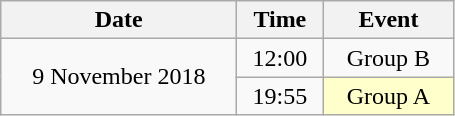<table class = "wikitable" style="text-align:center;">
<tr>
<th width=150>Date</th>
<th width=50>Time</th>
<th width=80>Event</th>
</tr>
<tr>
<td rowspan=2>9 November 2018</td>
<td>12:00</td>
<td>Group B</td>
</tr>
<tr>
<td>19:55</td>
<td bgcolor=ffffcc>Group A</td>
</tr>
</table>
